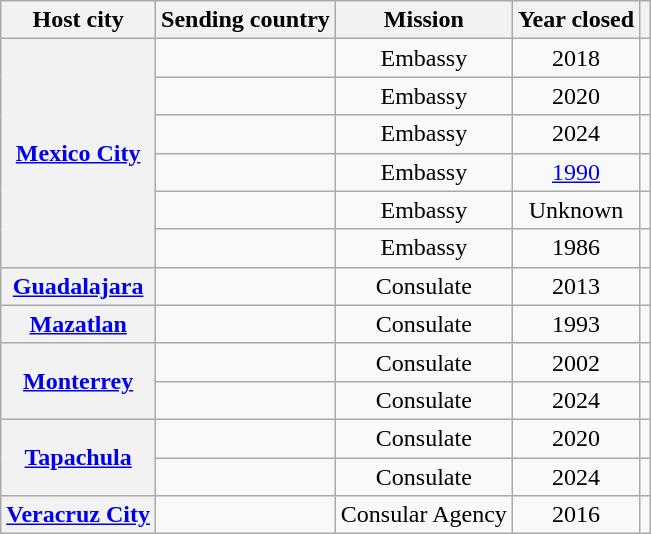<table class="wikitable plainrowheaders">
<tr>
<th scope="col">Host city</th>
<th scope="col">Sending country</th>
<th scope="col">Mission</th>
<th scope="col">Year closed</th>
<th scope="col"></th>
</tr>
<tr>
<th rowspan="6"><a href='#'>Mexico City</a></th>
<td></td>
<td style="text-align:center;">Embassy</td>
<td style="text-align:center;">2018</td>
<td style="text-align:center;"></td>
</tr>
<tr>
<td></td>
<td style="text-align:center;">Embassy</td>
<td style="text-align:center;">2020</td>
<td style="text-align:center;"></td>
</tr>
<tr>
<td></td>
<td style="text-align:center;">Embassy</td>
<td style="text-align:center;">2024</td>
<td style="text-align:center;"></td>
</tr>
<tr>
<td></td>
<td style="text-align:center;">Embassy</td>
<td style="text-align:center;"><a href='#'>1990</a></td>
<td style="text-align:center;"></td>
</tr>
<tr>
<td></td>
<td style="text-align:center;">Embassy</td>
<td style="text-align:center;">Unknown</td>
<td style="text-align:center;"></td>
</tr>
<tr>
<td></td>
<td style="text-align:center;">Embassy</td>
<td style="text-align:center;">1986</td>
<td style="text-align:center;"></td>
</tr>
<tr>
<th><a href='#'>Guadalajara</a></th>
<td></td>
<td style="text-align:center;">Consulate</td>
<td style="text-align:center;">2013</td>
<td style="text-align:center;"></td>
</tr>
<tr>
<th><a href='#'>Mazatlan</a></th>
<td></td>
<td style="text-align:center;">Consulate</td>
<td style="text-align:center;">1993</td>
<td style="text-align:center;"></td>
</tr>
<tr>
<th rowspan="2"><a href='#'>Monterrey</a></th>
<td></td>
<td style="text-align:center;">Consulate</td>
<td style="text-align:center;">2002</td>
<td style="text-align:center;"></td>
</tr>
<tr>
<td></td>
<td style="text-align:center;">Consulate</td>
<td style="text-align:center;">2024</td>
<td style="text-align:center;"></td>
</tr>
<tr>
<th rowspan="2"><a href='#'>Tapachula</a></th>
<td></td>
<td style="text-align:center;">Consulate</td>
<td style="text-align:center;">2020</td>
<td style="text-align:center;"></td>
</tr>
<tr>
<td></td>
<td style="text-align:center;">Consulate</td>
<td style="text-align:center;">2024</td>
<td style="text-align:center;"></td>
</tr>
<tr>
<th><a href='#'>Veracruz City</a></th>
<td></td>
<td style="text-align:center;">Consular Agency</td>
<td style="text-align:center;">2016</td>
<td style="text-align:center;"></td>
</tr>
</table>
